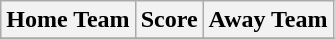<table class="wikitable" style="text-align: center">
<tr>
<th>Home Team</th>
<th>Score</th>
<th>Away Team</th>
</tr>
<tr>
</tr>
</table>
